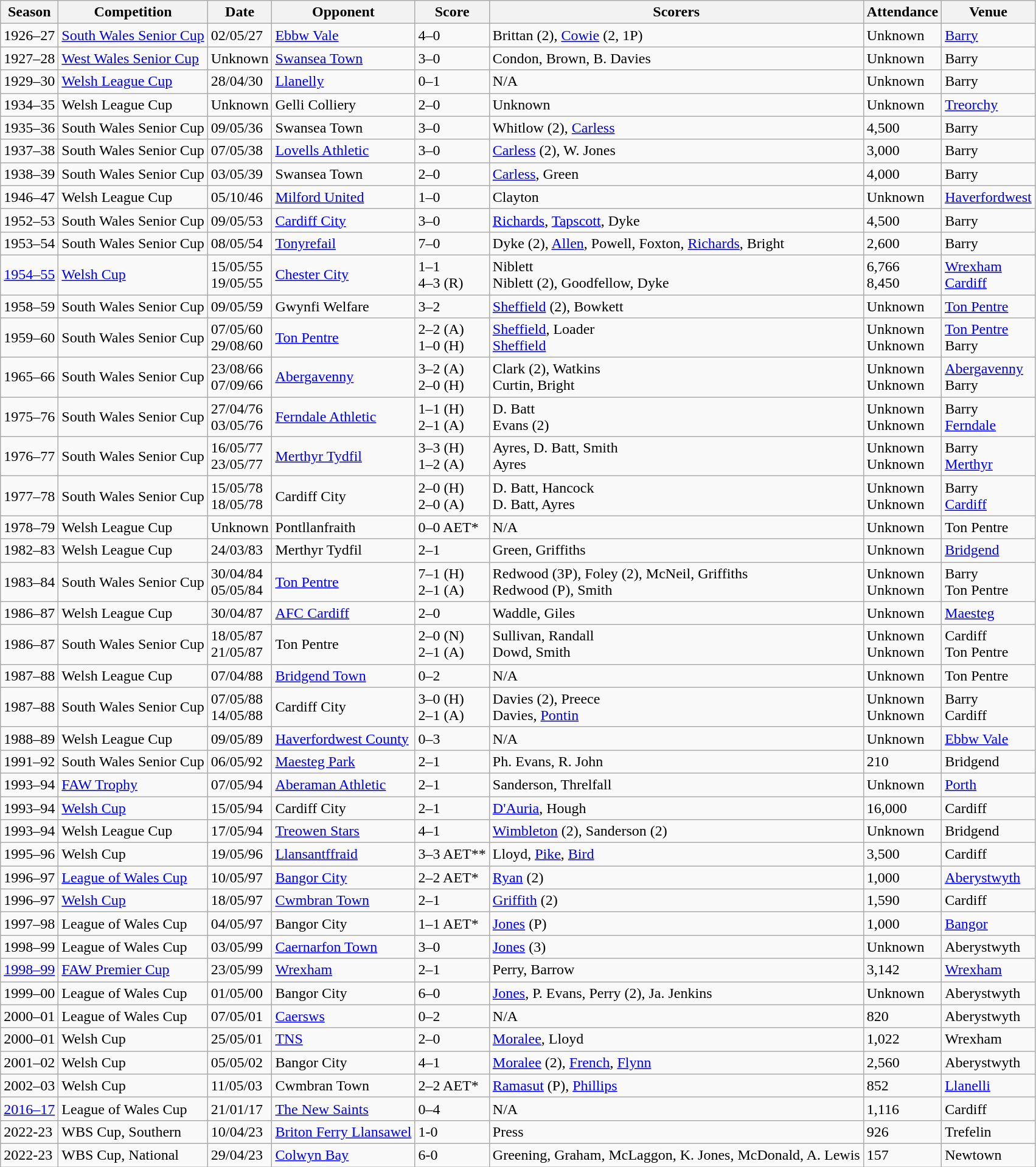<table class="wikitable">
<tr>
<th>Season</th>
<th>Competition</th>
<th>Date</th>
<th>Opponent</th>
<th>Score</th>
<th>Scorers</th>
<th>Attendance</th>
<th>Venue</th>
</tr>
<tr>
<td>1926–27</td>
<td><a href='#'>South Wales Senior Cup</a></td>
<td>02/05/27</td>
<td><a href='#'>Ebbw Vale</a></td>
<td>4–0</td>
<td>Brittan (2), <a href='#'>Cowie</a> (2, 1P)</td>
<td>Unknown</td>
<td><a href='#'>Barry</a></td>
</tr>
<tr>
<td>1927–28</td>
<td><a href='#'>West Wales Senior Cup</a></td>
<td>Unknown</td>
<td><a href='#'>Swansea Town</a></td>
<td>3–0</td>
<td>Condon, Brown, B. Davies</td>
<td>Unknown</td>
<td>Barry</td>
</tr>
<tr>
<td>1929–30</td>
<td><a href='#'>Welsh League Cup</a></td>
<td>28/04/30</td>
<td><a href='#'>Llanelly</a></td>
<td>0–1</td>
<td>N/A</td>
<td>Unknown</td>
<td>Barry</td>
</tr>
<tr>
<td>1934–35</td>
<td>Welsh League Cup</td>
<td>Unknown</td>
<td>Gelli Colliery</td>
<td>2–0</td>
<td>Unknown</td>
<td>Unknown</td>
<td><a href='#'>Treorchy</a></td>
</tr>
<tr>
<td>1935–36</td>
<td>South Wales Senior Cup</td>
<td>09/05/36</td>
<td>Swansea Town</td>
<td>3–0</td>
<td>Whitlow (2), <a href='#'>Carless</a></td>
<td>4,500</td>
<td>Barry</td>
</tr>
<tr>
<td>1937–38</td>
<td>South Wales Senior Cup</td>
<td>07/05/38</td>
<td><a href='#'>Lovells Athletic</a></td>
<td>3–0</td>
<td><a href='#'>Carless</a> (2), W. Jones</td>
<td>3,000</td>
<td>Barry</td>
</tr>
<tr>
<td>1938–39</td>
<td>South Wales Senior Cup</td>
<td>03/05/39</td>
<td>Swansea Town</td>
<td>2–0</td>
<td><a href='#'>Carless</a>, Green</td>
<td>4,000</td>
<td>Barry</td>
</tr>
<tr>
<td>1946–47</td>
<td>Welsh League Cup</td>
<td>05/10/46</td>
<td><a href='#'>Milford United</a></td>
<td>1–0</td>
<td>Clayton</td>
<td>Unknown</td>
<td><a href='#'>Haverfordwest</a></td>
</tr>
<tr>
<td>1952–53</td>
<td>South Wales Senior Cup</td>
<td>09/05/53</td>
<td><a href='#'>Cardiff City</a></td>
<td>3–0</td>
<td><a href='#'>Richards</a>, <a href='#'>Tapscott</a>, Dyke</td>
<td>4,500</td>
<td>Barry</td>
</tr>
<tr>
<td>1953–54</td>
<td>South Wales Senior Cup</td>
<td>08/05/54</td>
<td><a href='#'>Tonyrefail</a></td>
<td>7–0</td>
<td>Dyke (2), <a href='#'>Allen</a>, Powell, Foxton, <a href='#'>Richards</a>, Bright</td>
<td>2,600</td>
<td>Barry</td>
</tr>
<tr>
<td><a href='#'>1954–55</a></td>
<td><a href='#'>Welsh Cup</a></td>
<td>15/05/55<br>19/05/55</td>
<td><a href='#'>Chester City</a></td>
<td>1–1<br>4–3 (R)</td>
<td>Niblett<br>Niblett (2), Goodfellow, Dyke</td>
<td>6,766<br>8,450</td>
<td><a href='#'>Wrexham</a><br><a href='#'>Cardiff</a></td>
</tr>
<tr>
<td>1958–59</td>
<td>South Wales Senior Cup</td>
<td>09/05/59</td>
<td>Gwynfi Welfare</td>
<td>3–2</td>
<td><a href='#'>Sheffield</a> (2), Bowkett</td>
<td>Unknown</td>
<td><a href='#'>Ton Pentre</a></td>
</tr>
<tr>
<td>1959–60</td>
<td>South Wales Senior Cup</td>
<td>07/05/60<br>29/08/60</td>
<td><a href='#'>Ton Pentre</a></td>
<td>2–2 (A)<br>1–0 (H)</td>
<td><a href='#'>Sheffield</a>, Loader<br><a href='#'>Sheffield</a></td>
<td>Unknown<br>Unknown</td>
<td><a href='#'>Ton Pentre</a><br>Barry</td>
</tr>
<tr>
<td>1965–66</td>
<td>South Wales Senior Cup</td>
<td>23/08/66<br>07/09/66</td>
<td><a href='#'>Abergavenny</a></td>
<td>3–2 (A)<br>2–0 (H)</td>
<td>Clark (2), Watkins<br>Curtin, Bright</td>
<td>Unknown<br>Unknown</td>
<td><a href='#'>Abergavenny</a><br>Barry</td>
</tr>
<tr>
<td>1975–76</td>
<td>South Wales Senior Cup</td>
<td>27/04/76<br>03/05/76</td>
<td><a href='#'>Ferndale Athletic</a></td>
<td>1–1 (H)<br>2–1 (A)</td>
<td>D. Batt<br>Evans (2)</td>
<td>Unknown<br>Unknown</td>
<td>Barry<br><a href='#'>Ferndale</a></td>
</tr>
<tr>
<td>1976–77</td>
<td>South Wales Senior Cup</td>
<td>16/05/77<br>23/05/77</td>
<td><a href='#'>Merthyr Tydfil</a></td>
<td>3–3 (H)<br>1–2 (A)</td>
<td>Ayres, D. Batt, Smith<br>Ayres</td>
<td>Unknown<br>Unknown</td>
<td>Barry<br><a href='#'>Merthyr</a></td>
</tr>
<tr>
<td>1977–78</td>
<td>South Wales Senior Cup</td>
<td>15/05/78<br>18/05/78</td>
<td>Cardiff City</td>
<td>2–0 (H)<br>2–0 (A)</td>
<td>D. Batt, Hancock<br>D. Batt, Ayres</td>
<td>Unknown<br>Unknown</td>
<td>Barry<br><a href='#'>Cardiff</a></td>
</tr>
<tr>
<td>1978–79</td>
<td>Welsh League Cup</td>
<td>Unknown</td>
<td>Pontllanfraith</td>
<td>0–0 AET*</td>
<td>N/A</td>
<td>Unknown</td>
<td>Ton Pentre</td>
</tr>
<tr>
<td>1982–83</td>
<td>Welsh League Cup</td>
<td>24/03/83</td>
<td>Merthyr Tydfil</td>
<td>2–1</td>
<td>Green, Griffiths</td>
<td>Unknown</td>
<td><a href='#'>Bridgend</a></td>
</tr>
<tr>
<td>1983–84</td>
<td>South Wales Senior Cup</td>
<td>30/04/84<br>05/05/84</td>
<td><a href='#'>Ton Pentre</a></td>
<td>7–1 (H)<br>2–1 (A)</td>
<td>Redwood (3P), Foley (2), McNeil, Griffiths<br>Redwood (P), Smith</td>
<td>Unknown<br>Unknown</td>
<td>Barry<br>Ton Pentre</td>
</tr>
<tr>
<td>1986–87</td>
<td>Welsh League Cup</td>
<td>30/04/87</td>
<td><a href='#'>AFC Cardiff</a></td>
<td>2–0</td>
<td>Waddle, Giles</td>
<td>Unknown</td>
<td><a href='#'>Maesteg</a></td>
</tr>
<tr>
<td>1986–87</td>
<td>South Wales Senior Cup</td>
<td>18/05/87<br>21/05/87</td>
<td>Ton Pentre</td>
<td>2–0 (N)<br>2–1 (A)</td>
<td>Sullivan, Randall<br>Dowd, Smith</td>
<td>Unknown<br>Unknown</td>
<td>Cardiff<br>Ton Pentre</td>
</tr>
<tr>
<td>1987–88</td>
<td>Welsh League Cup</td>
<td>07/04/88</td>
<td><a href='#'>Bridgend Town</a></td>
<td>0–2</td>
<td>N/A</td>
<td>Unknown</td>
<td>Ton Pentre</td>
</tr>
<tr>
<td>1987–88</td>
<td>South Wales Senior Cup</td>
<td>07/05/88<br>14/05/88</td>
<td>Cardiff City</td>
<td>3–0 (H)<br>2–1 (A)</td>
<td>Davies (2), Preece<br>Davies, <a href='#'>Pontin</a></td>
<td>Unknown<br>Unknown</td>
<td>Barry<br>Cardiff</td>
</tr>
<tr>
<td>1988–89</td>
<td>Welsh League Cup</td>
<td>09/05/89</td>
<td><a href='#'>Haverfordwest County</a></td>
<td>0–3</td>
<td>N/A</td>
<td>Unknown</td>
<td><a href='#'>Ebbw Vale</a></td>
</tr>
<tr>
<td>1991–92</td>
<td>South Wales Senior Cup</td>
<td>06/05/92</td>
<td><a href='#'>Maesteg Park</a></td>
<td>2–1</td>
<td>Ph. Evans, R. John</td>
<td>210</td>
<td>Bridgend</td>
</tr>
<tr>
<td>1993–94</td>
<td><a href='#'>FAW Trophy</a></td>
<td>07/05/94</td>
<td><a href='#'>Aberaman Athletic</a></td>
<td>2–1</td>
<td>Sanderson, Threlfall</td>
<td>Unknown</td>
<td><a href='#'>Porth</a></td>
</tr>
<tr>
<td>1993–94</td>
<td><a href='#'>Welsh Cup</a></td>
<td>15/05/94</td>
<td>Cardiff City</td>
<td>2–1</td>
<td><a href='#'>D'Auria</a>, Hough</td>
<td>16,000</td>
<td>Cardiff</td>
</tr>
<tr>
<td>1993–94</td>
<td>Welsh League Cup</td>
<td>17/05/94</td>
<td><a href='#'>Treowen Stars</a></td>
<td>4–1</td>
<td><a href='#'>Wimbleton</a> (2), Sanderson (2)</td>
<td>Unknown</td>
<td>Bridgend</td>
</tr>
<tr>
<td>1995–96</td>
<td>Welsh Cup</td>
<td>19/05/96</td>
<td><a href='#'>Llansantffraid</a></td>
<td>3–3 AET**</td>
<td>Lloyd, <a href='#'>Pike</a>, <a href='#'>Bird</a></td>
<td>3,500</td>
<td>Cardiff</td>
</tr>
<tr>
<td>1996–97</td>
<td><a href='#'>League of Wales Cup</a></td>
<td>10/05/97</td>
<td><a href='#'>Bangor City</a></td>
<td>2–2 AET*</td>
<td><a href='#'>Ryan</a> (2)</td>
<td>1,000</td>
<td><a href='#'>Aberystwyth</a></td>
</tr>
<tr>
<td>1996–97</td>
<td><a href='#'>Welsh Cup</a></td>
<td>18/05/97</td>
<td><a href='#'>Cwmbran Town</a></td>
<td>2–1</td>
<td><a href='#'>Griffith</a> (2)</td>
<td>1,590</td>
<td>Cardiff</td>
</tr>
<tr>
<td>1997–98</td>
<td>League of Wales Cup</td>
<td>04/05/97</td>
<td>Bangor City</td>
<td>1–1 AET*</td>
<td><a href='#'>Jones</a> (P)</td>
<td>1,000</td>
<td><a href='#'>Bangor</a></td>
</tr>
<tr>
<td>1998–99</td>
<td>League of Wales Cup</td>
<td>03/05/99</td>
<td><a href='#'>Caernarfon Town</a></td>
<td>3–0</td>
<td><a href='#'>Jones</a> (3)</td>
<td>Unknown</td>
<td>Aberystwyth</td>
</tr>
<tr>
<td><a href='#'>1998–99</a></td>
<td><a href='#'>FAW Premier Cup</a></td>
<td>23/05/99</td>
<td><a href='#'>Wrexham</a></td>
<td>2–1</td>
<td>Perry, Barrow</td>
<td>3,142</td>
<td><a href='#'>Wrexham</a></td>
</tr>
<tr>
<td>1999–00</td>
<td>League of Wales Cup</td>
<td>01/05/00</td>
<td>Bangor City</td>
<td>6–0</td>
<td><a href='#'>Jones</a>, P. Evans, Perry (2), Ja. Jenkins</td>
<td>Unknown</td>
<td>Aberystwyth</td>
</tr>
<tr>
<td>2000–01</td>
<td>League of Wales Cup</td>
<td>07/05/01</td>
<td><a href='#'>Caersws</a></td>
<td>0–2</td>
<td>N/A</td>
<td>820</td>
<td>Aberystwyth</td>
</tr>
<tr>
<td>2000–01</td>
<td>Welsh Cup</td>
<td>25/05/01</td>
<td><a href='#'>TNS</a></td>
<td>2–0</td>
<td><a href='#'>Moralee</a>, Lloyd</td>
<td>1,022</td>
<td>Wrexham</td>
</tr>
<tr>
<td>2001–02</td>
<td>Welsh Cup</td>
<td>05/05/02</td>
<td>Bangor City</td>
<td>4–1</td>
<td><a href='#'>Moralee</a> (2), <a href='#'>French</a>, <a href='#'>Flynn</a></td>
<td>2,560</td>
<td>Aberystwyth</td>
</tr>
<tr>
<td>2002–03</td>
<td>Welsh Cup</td>
<td>11/05/03</td>
<td>Cwmbran Town</td>
<td>2–2 AET*</td>
<td><a href='#'>Ramasut</a> (P), <a href='#'>Phillips</a></td>
<td>852</td>
<td><a href='#'>Llanelli</a></td>
</tr>
<tr>
<td><a href='#'>2016–17</a></td>
<td>League of Wales Cup</td>
<td>21/01/17</td>
<td><a href='#'>The New Saints</a></td>
<td>0–4</td>
<td>N/A</td>
<td>1,116</td>
<td>Cardiff</td>
</tr>
<tr>
<td>2022-23</td>
<td>WBS Cup, Southern</td>
<td>10/04/23</td>
<td><a href='#'>Briton Ferry Llansawel</a></td>
<td>1-0</td>
<td>Press</td>
<td>926</td>
<td>Trefelin</td>
</tr>
<tr>
<td>2022-23</td>
<td>WBS Cup, National</td>
<td>29/04/23</td>
<td><a href='#'>Colwyn Bay</a></td>
<td>6-0</td>
<td>Greening, Graham, McLaggon, K. Jones, McDonald, A. Lewis</td>
<td>157</td>
<td>Newtown</td>
</tr>
</table>
